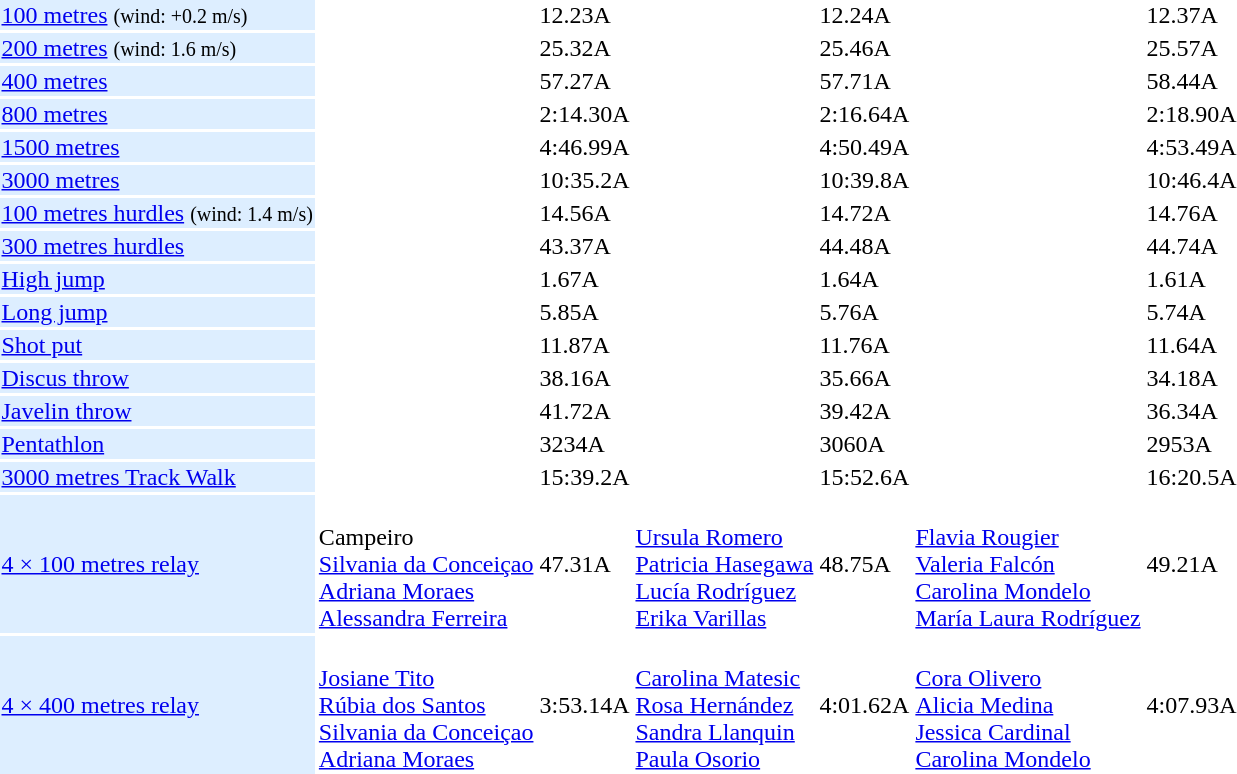<table>
<tr>
<td bgcolor = DDEEFF><a href='#'>100 metres</a> <small>(wind: +0.2 m/s)</small></td>
<td></td>
<td>12.23A</td>
<td></td>
<td>12.24A</td>
<td></td>
<td>12.37A</td>
</tr>
<tr>
<td bgcolor = DDEEFF><a href='#'>200 metres</a> <small>(wind: 1.6 m/s)</small></td>
<td></td>
<td>25.32A</td>
<td></td>
<td>25.46A</td>
<td></td>
<td>25.57A</td>
</tr>
<tr>
<td bgcolor = DDEEFF><a href='#'>400 metres</a></td>
<td></td>
<td>57.27A</td>
<td></td>
<td>57.71A</td>
<td></td>
<td>58.44A</td>
</tr>
<tr>
<td bgcolor = DDEEFF><a href='#'>800 metres</a></td>
<td></td>
<td>2:14.30A</td>
<td></td>
<td>2:16.64A</td>
<td></td>
<td>2:18.90A</td>
</tr>
<tr>
<td bgcolor = DDEEFF><a href='#'>1500 metres</a></td>
<td></td>
<td>4:46.99A</td>
<td></td>
<td>4:50.49A</td>
<td></td>
<td>4:53.49A</td>
</tr>
<tr>
<td bgcolor = DDEEFF><a href='#'>3000 metres</a></td>
<td></td>
<td>10:35.2A</td>
<td></td>
<td>10:39.8A</td>
<td></td>
<td>10:46.4A</td>
</tr>
<tr>
<td bgcolor = DDEEFF><a href='#'>100 metres hurdles</a> <small>(wind: 1.4 m/s)</small></td>
<td></td>
<td>14.56A</td>
<td></td>
<td>14.72A</td>
<td></td>
<td>14.76A</td>
</tr>
<tr>
<td bgcolor = DDEEFF><a href='#'>300 metres hurdles</a></td>
<td></td>
<td>43.37A</td>
<td></td>
<td>44.48A</td>
<td></td>
<td>44.74A</td>
</tr>
<tr>
<td bgcolor = DDEEFF><a href='#'>High jump</a></td>
<td></td>
<td>1.67A</td>
<td></td>
<td>1.64A</td>
<td></td>
<td>1.61A</td>
</tr>
<tr>
<td bgcolor = DDEEFF><a href='#'>Long jump</a></td>
<td></td>
<td>5.85A</td>
<td></td>
<td>5.76A</td>
<td></td>
<td>5.74A</td>
</tr>
<tr>
<td bgcolor = DDEEFF><a href='#'>Shot put</a></td>
<td></td>
<td>11.87A</td>
<td></td>
<td>11.76A</td>
<td></td>
<td>11.64A</td>
</tr>
<tr>
<td bgcolor = DDEEFF><a href='#'>Discus throw</a></td>
<td></td>
<td>38.16A</td>
<td></td>
<td>35.66A</td>
<td></td>
<td>34.18A</td>
</tr>
<tr>
<td bgcolor = DDEEFF><a href='#'>Javelin throw</a></td>
<td></td>
<td>41.72A</td>
<td></td>
<td>39.42A</td>
<td></td>
<td>36.34A</td>
</tr>
<tr>
<td bgcolor = DDEEFF><a href='#'>Pentathlon</a></td>
<td></td>
<td>3234A</td>
<td></td>
<td>3060A</td>
<td></td>
<td>2953A</td>
</tr>
<tr>
<td bgcolor = DDEEFF><a href='#'>3000 metres Track Walk</a></td>
<td></td>
<td>15:39.2A</td>
<td></td>
<td>15:52.6A</td>
<td></td>
<td>16:20.5A</td>
</tr>
<tr>
<td bgcolor = DDEEFF><a href='#'>4 × 100 metres relay</a></td>
<td> <br> Campeiro <br> <a href='#'>Silvania da Conceiçao</a> <br> <a href='#'>Adriana Moraes</a> <br> <a href='#'>Alessandra Ferreira</a></td>
<td>47.31A</td>
<td> <br> <a href='#'>Ursula Romero</a> <br> <a href='#'>Patricia Hasegawa</a> <br> <a href='#'>Lucía Rodríguez</a> <br> <a href='#'>Erika Varillas</a></td>
<td>48.75A</td>
<td> <br> <a href='#'>Flavia Rougier</a> <br> <a href='#'>Valeria Falcón</a> <br> <a href='#'>Carolina Mondelo</a> <br> <a href='#'>María Laura Rodríguez</a></td>
<td>49.21A</td>
</tr>
<tr>
<td bgcolor = DDEEFF><a href='#'>4 × 400 metres relay</a></td>
<td> <br> <a href='#'>Josiane Tito</a> <br> <a href='#'>Rúbia dos Santos</a> <br> <a href='#'>Silvania da Conceiçao</a> <br> <a href='#'>Adriana Moraes</a></td>
<td>3:53.14A</td>
<td> <br> <a href='#'>Carolina Matesic</a> <br> <a href='#'>Rosa Hernández</a> <br> <a href='#'>Sandra Llanquin</a> <br> <a href='#'>Paula Osorio</a></td>
<td>4:01.62A</td>
<td> <br> <a href='#'>Cora Olivero</a> <br> <a href='#'>Alicia Medina</a> <br> <a href='#'>Jessica Cardinal</a> <br> <a href='#'>Carolina Mondelo</a></td>
<td>4:07.93A</td>
</tr>
</table>
